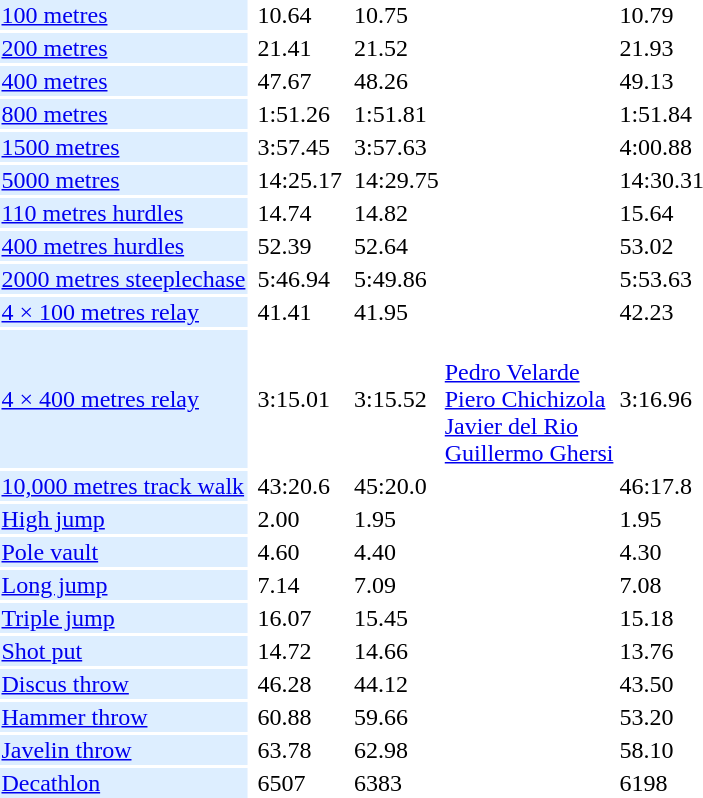<table>
<tr>
<td bgcolor = DDEEFF><a href='#'>100 metres</a></td>
<td></td>
<td>10.64</td>
<td></td>
<td>10.75</td>
<td></td>
<td>10.79</td>
</tr>
<tr>
<td bgcolor = DDEEFF><a href='#'>200 metres</a></td>
<td></td>
<td>21.41</td>
<td></td>
<td>21.52</td>
<td></td>
<td>21.93</td>
</tr>
<tr>
<td bgcolor = DDEEFF><a href='#'>400 metres</a></td>
<td></td>
<td>47.67</td>
<td></td>
<td>48.26</td>
<td></td>
<td>49.13</td>
</tr>
<tr>
<td bgcolor = DDEEFF><a href='#'>800 metres</a></td>
<td></td>
<td>1:51.26</td>
<td></td>
<td>1:51.81</td>
<td></td>
<td>1:51.84</td>
</tr>
<tr>
<td bgcolor = DDEEFF><a href='#'>1500 metres</a></td>
<td></td>
<td>3:57.45</td>
<td></td>
<td>3:57.63</td>
<td></td>
<td>4:00.88</td>
</tr>
<tr>
<td bgcolor = DDEEFF><a href='#'>5000 metres</a></td>
<td></td>
<td>14:25.17</td>
<td></td>
<td>14:29.75</td>
<td></td>
<td>14:30.31</td>
</tr>
<tr>
<td bgcolor = DDEEFF><a href='#'>110 metres hurdles</a></td>
<td></td>
<td>14.74</td>
<td></td>
<td>14.82</td>
<td></td>
<td>15.64</td>
</tr>
<tr>
<td bgcolor = DDEEFF><a href='#'>400 metres hurdles</a></td>
<td></td>
<td>52.39</td>
<td></td>
<td>52.64</td>
<td></td>
<td>53.02</td>
</tr>
<tr>
<td bgcolor = DDEEFF><a href='#'>2000 metres steeplechase</a></td>
<td></td>
<td>5:46.94</td>
<td></td>
<td>5:49.86</td>
<td></td>
<td>5:53.63</td>
</tr>
<tr>
<td bgcolor = DDEEFF><a href='#'>4 × 100 metres relay</a></td>
<td></td>
<td>41.41</td>
<td></td>
<td>41.95</td>
<td></td>
<td>42.23</td>
</tr>
<tr>
<td bgcolor = DDEEFF><a href='#'>4 × 400 metres relay</a></td>
<td></td>
<td>3:15.01</td>
<td></td>
<td>3:15.52</td>
<td><br><a href='#'>Pedro Velarde</a><br><a href='#'>Piero Chichizola</a><br><a href='#'>Javier del Rio</a><br><a href='#'>Guillermo Ghersi</a></td>
<td>3:16.96</td>
</tr>
<tr>
<td bgcolor = DDEEFF><a href='#'>10,000 metres track walk</a></td>
<td></td>
<td>43:20.6</td>
<td></td>
<td>45:20.0</td>
<td></td>
<td>46:17.8</td>
</tr>
<tr>
<td bgcolor = DDEEFF><a href='#'>High jump</a></td>
<td></td>
<td>2.00</td>
<td></td>
<td>1.95</td>
<td></td>
<td>1.95</td>
</tr>
<tr>
<td bgcolor = DDEEFF><a href='#'>Pole vault</a></td>
<td></td>
<td>4.60</td>
<td></td>
<td>4.40</td>
<td></td>
<td>4.30</td>
</tr>
<tr>
<td bgcolor = DDEEFF><a href='#'>Long jump</a></td>
<td></td>
<td>7.14</td>
<td></td>
<td>7.09</td>
<td></td>
<td>7.08</td>
</tr>
<tr>
<td bgcolor = DDEEFF><a href='#'>Triple jump</a></td>
<td></td>
<td>16.07</td>
<td></td>
<td>15.45</td>
<td></td>
<td>15.18</td>
</tr>
<tr>
<td bgcolor = DDEEFF><a href='#'>Shot put</a></td>
<td></td>
<td>14.72</td>
<td></td>
<td>14.66</td>
<td></td>
<td>13.76</td>
</tr>
<tr>
<td bgcolor = DDEEFF><a href='#'>Discus throw</a></td>
<td></td>
<td>46.28</td>
<td></td>
<td>44.12</td>
<td></td>
<td>43.50</td>
</tr>
<tr>
<td bgcolor = DDEEFF><a href='#'>Hammer throw</a></td>
<td></td>
<td>60.88</td>
<td></td>
<td>59.66</td>
<td></td>
<td>53.20</td>
</tr>
<tr>
<td bgcolor = DDEEFF><a href='#'>Javelin throw</a></td>
<td></td>
<td>63.78</td>
<td></td>
<td>62.98</td>
<td></td>
<td>58.10</td>
</tr>
<tr>
<td bgcolor = DDEEFF><a href='#'>Decathlon</a></td>
<td></td>
<td>6507</td>
<td></td>
<td>6383</td>
<td></td>
<td>6198</td>
</tr>
</table>
